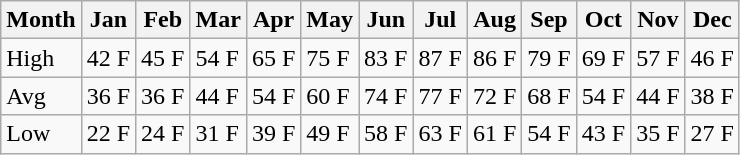<table class="wikitable" border="1">
<tr>
<th>Month</th>
<th>Jan</th>
<th>Feb</th>
<th>Mar</th>
<th>Apr</th>
<th>May</th>
<th>Jun</th>
<th>Jul</th>
<th>Aug</th>
<th>Sep</th>
<th>Oct</th>
<th>Nov</th>
<th>Dec</th>
</tr>
<tr>
<td>High</td>
<td>42 F</td>
<td>45 F</td>
<td>54 F</td>
<td>65 F</td>
<td>75 F</td>
<td>83 F</td>
<td>87 F</td>
<td>86 F</td>
<td>79 F</td>
<td>69 F</td>
<td>57 F</td>
<td>46 F</td>
</tr>
<tr>
<td>Avg</td>
<td>36 F</td>
<td>36 F</td>
<td>44 F</td>
<td>54 F</td>
<td>60 F</td>
<td>74 F</td>
<td>77 F</td>
<td>72 F</td>
<td>68 F</td>
<td>54 F</td>
<td>44 F</td>
<td>38 F</td>
</tr>
<tr>
<td>Low</td>
<td>22 F</td>
<td>24 F</td>
<td>31 F</td>
<td>39 F</td>
<td>49 F</td>
<td>58 F</td>
<td>63 F</td>
<td>61 F</td>
<td>54 F</td>
<td>43 F</td>
<td>35 F</td>
<td>27 F</td>
</tr>
</table>
